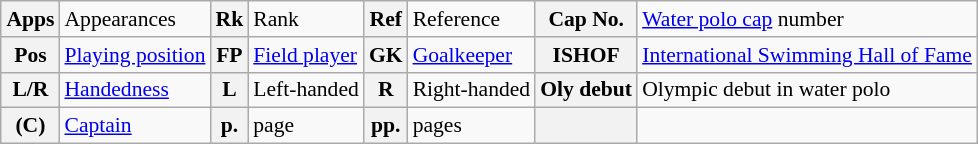<table class="wikitable" style="text-align: left; font-size: 90%; margin-left: 1em;">
<tr>
<th>Apps</th>
<td>Appearances</td>
<th>Rk</th>
<td>Rank</td>
<th>Ref</th>
<td>Reference</td>
<th>Cap No.</th>
<td><a href='#'>Water polo cap</a> number</td>
</tr>
<tr>
<th>Pos</th>
<td><a href='#'>Playing position</a></td>
<th>FP</th>
<td><a href='#'>Field player</a></td>
<th>GK</th>
<td><a href='#'>Goalkeeper</a></td>
<th>ISHOF</th>
<td><a href='#'>International Swimming Hall of Fame</a></td>
</tr>
<tr>
<th>L/R</th>
<td><a href='#'>Handedness</a></td>
<th>L</th>
<td>Left-handed</td>
<th>R</th>
<td>Right-handed</td>
<th>Oly debut</th>
<td>Olympic debut in water polo</td>
</tr>
<tr>
<th>(C)</th>
<td><a href='#'>Captain</a></td>
<th>p.</th>
<td>page</td>
<th>pp.</th>
<td>pages</td>
<th></th>
<td></td>
</tr>
</table>
